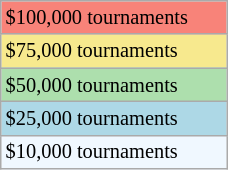<table class="wikitable" style="font-size:85%;" width=12%>
<tr style="background:#f88379;">
<td>$100,000 tournaments</td>
</tr>
<tr style="background:#f7e98e;">
<td>$75,000 tournaments</td>
</tr>
<tr style="background:#addfad;">
<td>$50,000 tournaments</td>
</tr>
<tr style="background:lightblue;">
<td>$25,000 tournaments</td>
</tr>
<tr style="background:#f0f8ff;">
<td>$10,000 tournaments</td>
</tr>
</table>
